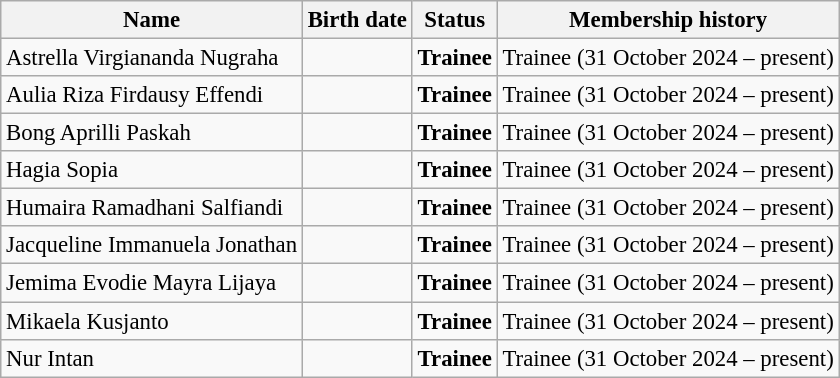<table class="wikitable sortable" style="font-size:95%;">
<tr>
<th>Name</th>
<th>Birth date</th>
<th>Status</th>
<th class="unsortable">Membership history</th>
</tr>
<tr>
<td>Astrella Virgiananda Nugraha</td>
<td></td>
<td style="text-align:center;"><strong>Trainee</strong></td>
<td style="text-align:center;">Trainee (31 October 2024 – present)</td>
</tr>
<tr>
<td>Aulia Riza Firdausy Effendi</td>
<td></td>
<td style="text-align:center;"><strong>Trainee</strong></td>
<td style="text-align:center;">Trainee (31 October 2024 – present)</td>
</tr>
<tr>
<td>Bong Aprilli Paskah</td>
<td></td>
<td style="text-align:center;"><strong>Trainee</strong></td>
<td style="text-align:center;">Trainee (31 October 2024 – present)</td>
</tr>
<tr>
<td>Hagia Sopia</td>
<td></td>
<td style="text-align:center;"><strong>Trainee</strong></td>
<td style="text-align:center;">Trainee (31 October 2024 – present)</td>
</tr>
<tr>
<td>Humaira Ramadhani Salfiandi</td>
<td></td>
<td style="text-align:center;"><strong>Trainee</strong></td>
<td style="text-align:center;">Trainee (31 October 2024 – present)</td>
</tr>
<tr>
<td>Jacqueline Immanuela Jonathan</td>
<td></td>
<td style="text-align:center;"><strong>Trainee</strong></td>
<td style="text-align:center;">Trainee (31 October 2024 – present)</td>
</tr>
<tr>
<td>Jemima Evodie Mayra Lijaya</td>
<td></td>
<td style="text-align:center;"><strong>Trainee</strong></td>
<td style="text-align:center;">Trainee (31 October 2024 – present)</td>
</tr>
<tr>
<td>Mikaela Kusjanto</td>
<td></td>
<td style="text-align:center;"><strong>Trainee</strong></td>
<td style="text-align:center;">Trainee (31 October 2024 – present)</td>
</tr>
<tr>
<td>Nur Intan</td>
<td></td>
<td style="text-align:center;"><strong>Trainee</strong></td>
<td style="text-align:center;">Trainee (31 October 2024 – present)</td>
</tr>
</table>
